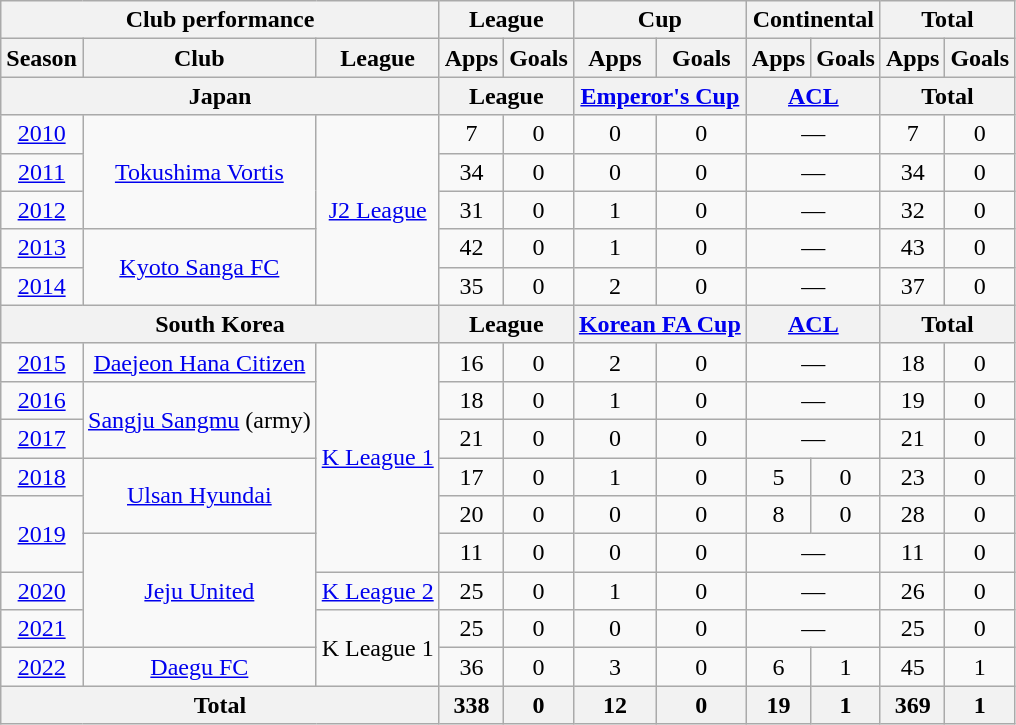<table class="wikitable" style="text-align:center;">
<tr>
<th colspan=3>Club performance</th>
<th colspan=2>League</th>
<th colspan=2>Cup</th>
<th colspan=2>Continental</th>
<th colspan=2>Total</th>
</tr>
<tr>
<th>Season</th>
<th>Club</th>
<th>League</th>
<th>Apps</th>
<th>Goals</th>
<th>Apps</th>
<th>Goals</th>
<th>Apps</th>
<th>Goals</th>
<th>Apps</th>
<th>Goals</th>
</tr>
<tr>
<th colspan=3>Japan</th>
<th colspan=2>League</th>
<th colspan=2><a href='#'>Emperor's Cup</a></th>
<th colspan=2><a href='#'>ACL</a></th>
<th colspan=2>Total</th>
</tr>
<tr>
<td><a href='#'>2010</a></td>
<td rowspan="3"><a href='#'>Tokushima Vortis</a></td>
<td rowspan="5"><a href='#'>J2 League</a></td>
<td>7</td>
<td>0</td>
<td>0</td>
<td>0</td>
<td colspan="2">—</td>
<td>7</td>
<td>0</td>
</tr>
<tr>
<td><a href='#'>2011</a></td>
<td>34</td>
<td>0</td>
<td>0</td>
<td>0</td>
<td colspan="2">—</td>
<td>34</td>
<td>0</td>
</tr>
<tr>
<td><a href='#'>2012</a></td>
<td>31</td>
<td>0</td>
<td>1</td>
<td>0</td>
<td colspan="2">—</td>
<td>32</td>
<td>0</td>
</tr>
<tr>
<td><a href='#'>2013</a></td>
<td rowspan="2"><a href='#'>Kyoto Sanga FC</a></td>
<td>42</td>
<td>0</td>
<td>1</td>
<td>0</td>
<td colspan="2">—</td>
<td>43</td>
<td>0</td>
</tr>
<tr>
<td><a href='#'>2014</a></td>
<td>35</td>
<td>0</td>
<td>2</td>
<td>0</td>
<td colspan="2">—</td>
<td>37</td>
<td>0</td>
</tr>
<tr>
<th colspan=3>South Korea</th>
<th colspan=2>League</th>
<th colspan=2><a href='#'>Korean FA Cup</a></th>
<th colspan=2><a href='#'>ACL</a></th>
<th colspan=2>Total</th>
</tr>
<tr>
<td><a href='#'>2015</a></td>
<td><a href='#'>Daejeon Hana Citizen</a></td>
<td rowspan="6"><a href='#'>K League 1</a></td>
<td>16</td>
<td>0</td>
<td>2</td>
<td>0</td>
<td colspan="2">—</td>
<td>18</td>
<td>0</td>
</tr>
<tr>
<td><a href='#'>2016</a></td>
<td rowspan="2"><a href='#'>Sangju Sangmu</a> (army)</td>
<td>18</td>
<td>0</td>
<td>1</td>
<td>0</td>
<td colspan="2">—</td>
<td>19</td>
<td>0</td>
</tr>
<tr>
<td><a href='#'>2017</a></td>
<td>21</td>
<td>0</td>
<td>0</td>
<td>0</td>
<td colspan="2">—</td>
<td>21</td>
<td>0</td>
</tr>
<tr>
<td><a href='#'>2018</a></td>
<td rowspan="2"><a href='#'>Ulsan Hyundai</a></td>
<td>17</td>
<td>0</td>
<td>1</td>
<td>0</td>
<td>5</td>
<td>0</td>
<td>23</td>
<td>0</td>
</tr>
<tr>
<td rowspan="2"><a href='#'>2019</a></td>
<td>20</td>
<td>0</td>
<td>0</td>
<td>0</td>
<td>8</td>
<td>0</td>
<td>28</td>
<td>0</td>
</tr>
<tr>
<td rowspan="3"><a href='#'>Jeju United</a></td>
<td>11</td>
<td>0</td>
<td>0</td>
<td>0</td>
<td colspan="2">—</td>
<td>11</td>
<td>0</td>
</tr>
<tr>
<td><a href='#'>2020</a></td>
<td><a href='#'>K League 2</a></td>
<td>25</td>
<td>0</td>
<td>1</td>
<td>0</td>
<td colspan="2">—</td>
<td>26</td>
<td>0</td>
</tr>
<tr>
<td><a href='#'>2021</a></td>
<td rowspan="2">K League 1</td>
<td>25</td>
<td>0</td>
<td>0</td>
<td>0</td>
<td colspan="2">—</td>
<td>25</td>
<td>0</td>
</tr>
<tr>
<td><a href='#'>2022</a></td>
<td><a href='#'>Daegu FC</a></td>
<td>36</td>
<td>0</td>
<td>3</td>
<td>0</td>
<td>6</td>
<td>1</td>
<td>45</td>
<td>1</td>
</tr>
<tr>
<th colspan=3>Total</th>
<th>338</th>
<th>0</th>
<th>12</th>
<th>0</th>
<th>19</th>
<th>1</th>
<th>369</th>
<th>1</th>
</tr>
</table>
